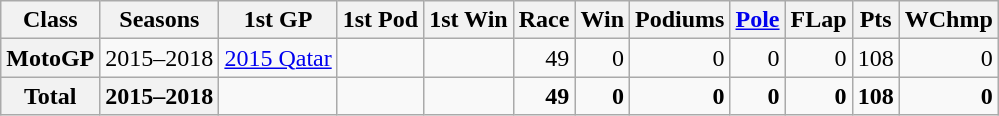<table class="wikitable">
<tr>
<th>Class</th>
<th>Seasons</th>
<th>1st GP</th>
<th>1st Pod</th>
<th>1st Win</th>
<th>Race</th>
<th>Win</th>
<th>Podiums</th>
<th><a href='#'>Pole</a></th>
<th>FLap</th>
<th>Pts</th>
<th>WChmp</th>
</tr>
<tr style="text-align:right;">
<th>MotoGP</th>
<td>2015–2018</td>
<td align="left"><a href='#'>2015 Qatar</a></td>
<td align="left"></td>
<td align="left"></td>
<td>49</td>
<td>0</td>
<td>0</td>
<td>0</td>
<td>0</td>
<td>108</td>
<td>0</td>
</tr>
<tr style="text-align:right;">
<th>Total</th>
<th>2015–2018</th>
<td></td>
<td></td>
<td></td>
<td><strong>49</strong></td>
<td><strong>0</strong></td>
<td><strong>0</strong></td>
<td><strong>0</strong></td>
<td><strong>0</strong></td>
<td><strong>108</strong></td>
<td><strong>0</strong></td>
</tr>
</table>
